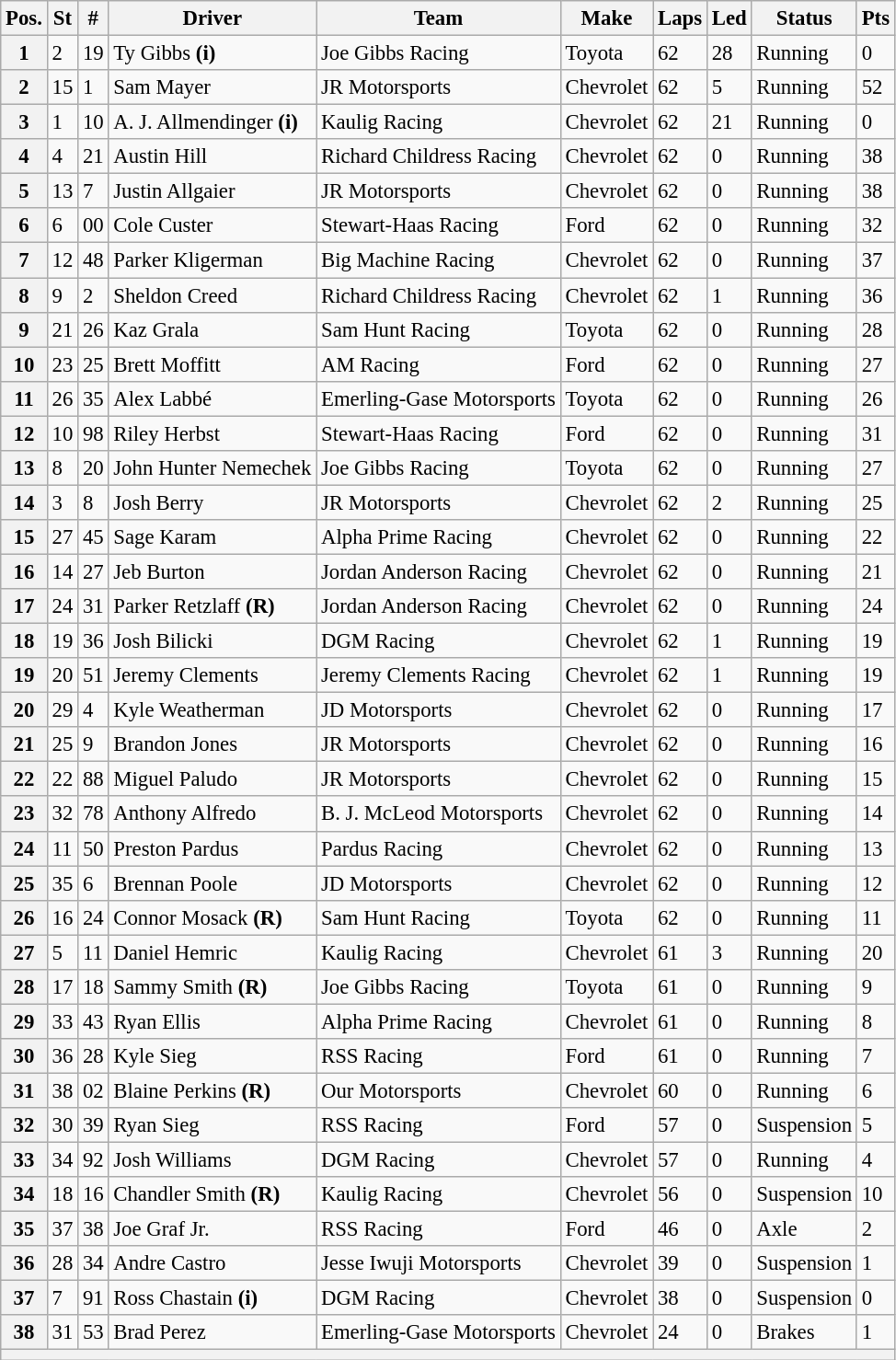<table class="wikitable" style="font-size:95%">
<tr>
<th>Pos.</th>
<th>St</th>
<th>#</th>
<th>Driver</th>
<th>Team</th>
<th>Make</th>
<th>Laps</th>
<th>Led</th>
<th>Status</th>
<th>Pts</th>
</tr>
<tr>
<th>1</th>
<td>2</td>
<td>19</td>
<td>Ty Gibbs <strong>(i)</strong></td>
<td>Joe Gibbs Racing</td>
<td>Toyota</td>
<td>62</td>
<td>28</td>
<td>Running</td>
<td>0</td>
</tr>
<tr>
<th>2</th>
<td>15</td>
<td>1</td>
<td>Sam Mayer</td>
<td>JR Motorsports</td>
<td>Chevrolet</td>
<td>62</td>
<td>5</td>
<td>Running</td>
<td>52</td>
</tr>
<tr>
<th>3</th>
<td>1</td>
<td>10</td>
<td>A. J. Allmendinger <strong>(i)</strong></td>
<td>Kaulig Racing</td>
<td>Chevrolet</td>
<td>62</td>
<td>21</td>
<td>Running</td>
<td>0</td>
</tr>
<tr>
<th>4</th>
<td>4</td>
<td>21</td>
<td>Austin Hill</td>
<td>Richard Childress Racing</td>
<td>Chevrolet</td>
<td>62</td>
<td>0</td>
<td>Running</td>
<td>38</td>
</tr>
<tr>
<th>5</th>
<td>13</td>
<td>7</td>
<td>Justin Allgaier</td>
<td>JR Motorsports</td>
<td>Chevrolet</td>
<td>62</td>
<td>0</td>
<td>Running</td>
<td>38</td>
</tr>
<tr>
<th>6</th>
<td>6</td>
<td>00</td>
<td>Cole Custer</td>
<td>Stewart-Haas Racing</td>
<td>Ford</td>
<td>62</td>
<td>0</td>
<td>Running</td>
<td>32</td>
</tr>
<tr>
<th>7</th>
<td>12</td>
<td>48</td>
<td>Parker Kligerman</td>
<td>Big Machine Racing</td>
<td>Chevrolet</td>
<td>62</td>
<td>0</td>
<td>Running</td>
<td>37</td>
</tr>
<tr>
<th>8</th>
<td>9</td>
<td>2</td>
<td>Sheldon Creed</td>
<td>Richard Childress Racing</td>
<td>Chevrolet</td>
<td>62</td>
<td>1</td>
<td>Running</td>
<td>36</td>
</tr>
<tr>
<th>9</th>
<td>21</td>
<td>26</td>
<td>Kaz Grala</td>
<td>Sam Hunt Racing</td>
<td>Toyota</td>
<td>62</td>
<td>0</td>
<td>Running</td>
<td>28</td>
</tr>
<tr>
<th>10</th>
<td>23</td>
<td>25</td>
<td>Brett Moffitt</td>
<td>AM Racing</td>
<td>Ford</td>
<td>62</td>
<td>0</td>
<td>Running</td>
<td>27</td>
</tr>
<tr>
<th>11</th>
<td>26</td>
<td>35</td>
<td>Alex Labbé</td>
<td>Emerling-Gase Motorsports</td>
<td>Toyota</td>
<td>62</td>
<td>0</td>
<td>Running</td>
<td>26</td>
</tr>
<tr>
<th>12</th>
<td>10</td>
<td>98</td>
<td>Riley Herbst</td>
<td>Stewart-Haas Racing</td>
<td>Ford</td>
<td>62</td>
<td>0</td>
<td>Running</td>
<td>31</td>
</tr>
<tr>
<th>13</th>
<td>8</td>
<td>20</td>
<td>John Hunter Nemechek</td>
<td>Joe Gibbs Racing</td>
<td>Toyota</td>
<td>62</td>
<td>0</td>
<td>Running</td>
<td>27</td>
</tr>
<tr>
<th>14</th>
<td>3</td>
<td>8</td>
<td>Josh Berry</td>
<td>JR Motorsports</td>
<td>Chevrolet</td>
<td>62</td>
<td>2</td>
<td>Running</td>
<td>25</td>
</tr>
<tr>
<th>15</th>
<td>27</td>
<td>45</td>
<td>Sage Karam</td>
<td>Alpha Prime Racing</td>
<td>Chevrolet</td>
<td>62</td>
<td>0</td>
<td>Running</td>
<td>22</td>
</tr>
<tr>
<th>16</th>
<td>14</td>
<td>27</td>
<td>Jeb Burton</td>
<td>Jordan Anderson Racing</td>
<td>Chevrolet</td>
<td>62</td>
<td>0</td>
<td>Running</td>
<td>21</td>
</tr>
<tr>
<th>17</th>
<td>24</td>
<td>31</td>
<td>Parker Retzlaff <strong>(R)</strong></td>
<td>Jordan Anderson Racing</td>
<td>Chevrolet</td>
<td>62</td>
<td>0</td>
<td>Running</td>
<td>24</td>
</tr>
<tr>
<th>18</th>
<td>19</td>
<td>36</td>
<td>Josh Bilicki</td>
<td>DGM Racing</td>
<td>Chevrolet</td>
<td>62</td>
<td>1</td>
<td>Running</td>
<td>19</td>
</tr>
<tr>
<th>19</th>
<td>20</td>
<td>51</td>
<td>Jeremy Clements</td>
<td>Jeremy Clements Racing</td>
<td>Chevrolet</td>
<td>62</td>
<td>1</td>
<td>Running</td>
<td>19</td>
</tr>
<tr>
<th>20</th>
<td>29</td>
<td>4</td>
<td>Kyle Weatherman</td>
<td>JD Motorsports</td>
<td>Chevrolet</td>
<td>62</td>
<td>0</td>
<td>Running</td>
<td>17</td>
</tr>
<tr>
<th>21</th>
<td>25</td>
<td>9</td>
<td>Brandon Jones</td>
<td>JR Motorsports</td>
<td>Chevrolet</td>
<td>62</td>
<td>0</td>
<td>Running</td>
<td>16</td>
</tr>
<tr>
<th>22</th>
<td>22</td>
<td>88</td>
<td>Miguel Paludo</td>
<td>JR Motorsports</td>
<td>Chevrolet</td>
<td>62</td>
<td>0</td>
<td>Running</td>
<td>15</td>
</tr>
<tr>
<th>23</th>
<td>32</td>
<td>78</td>
<td>Anthony Alfredo</td>
<td>B. J. McLeod Motorsports</td>
<td>Chevrolet</td>
<td>62</td>
<td>0</td>
<td>Running</td>
<td>14</td>
</tr>
<tr>
<th>24</th>
<td>11</td>
<td>50</td>
<td>Preston Pardus</td>
<td>Pardus Racing</td>
<td>Chevrolet</td>
<td>62</td>
<td>0</td>
<td>Running</td>
<td>13</td>
</tr>
<tr>
<th>25</th>
<td>35</td>
<td>6</td>
<td>Brennan Poole</td>
<td>JD Motorsports</td>
<td>Chevrolet</td>
<td>62</td>
<td>0</td>
<td>Running</td>
<td>12</td>
</tr>
<tr>
<th>26</th>
<td>16</td>
<td>24</td>
<td>Connor Mosack <strong>(R)</strong></td>
<td>Sam Hunt Racing</td>
<td>Toyota</td>
<td>62</td>
<td>0</td>
<td>Running</td>
<td>11</td>
</tr>
<tr>
<th>27</th>
<td>5</td>
<td>11</td>
<td>Daniel Hemric</td>
<td>Kaulig Racing</td>
<td>Chevrolet</td>
<td>61</td>
<td>3</td>
<td>Running</td>
<td>20</td>
</tr>
<tr>
<th>28</th>
<td>17</td>
<td>18</td>
<td>Sammy Smith <strong>(R)</strong></td>
<td>Joe Gibbs Racing</td>
<td>Toyota</td>
<td>61</td>
<td>0</td>
<td>Running</td>
<td>9</td>
</tr>
<tr>
<th>29</th>
<td>33</td>
<td>43</td>
<td>Ryan Ellis</td>
<td>Alpha Prime Racing</td>
<td>Chevrolet</td>
<td>61</td>
<td>0</td>
<td>Running</td>
<td>8</td>
</tr>
<tr>
<th>30</th>
<td>36</td>
<td>28</td>
<td>Kyle Sieg</td>
<td>RSS Racing</td>
<td>Ford</td>
<td>61</td>
<td>0</td>
<td>Running</td>
<td>7</td>
</tr>
<tr>
<th>31</th>
<td>38</td>
<td>02</td>
<td>Blaine Perkins <strong>(R)</strong></td>
<td>Our Motorsports</td>
<td>Chevrolet</td>
<td>60</td>
<td>0</td>
<td>Running</td>
<td>6</td>
</tr>
<tr>
<th>32</th>
<td>30</td>
<td>39</td>
<td>Ryan Sieg</td>
<td>RSS Racing</td>
<td>Ford</td>
<td>57</td>
<td>0</td>
<td>Suspension</td>
<td>5</td>
</tr>
<tr>
<th>33</th>
<td>34</td>
<td>92</td>
<td>Josh Williams</td>
<td>DGM Racing</td>
<td>Chevrolet</td>
<td>57</td>
<td>0</td>
<td>Running</td>
<td>4</td>
</tr>
<tr>
<th>34</th>
<td>18</td>
<td>16</td>
<td>Chandler Smith <strong>(R)</strong></td>
<td>Kaulig Racing</td>
<td>Chevrolet</td>
<td>56</td>
<td>0</td>
<td>Suspension</td>
<td>10</td>
</tr>
<tr>
<th>35</th>
<td>37</td>
<td>38</td>
<td>Joe Graf Jr.</td>
<td>RSS Racing</td>
<td>Ford</td>
<td>46</td>
<td>0</td>
<td>Axle</td>
<td>2</td>
</tr>
<tr>
<th>36</th>
<td>28</td>
<td>34</td>
<td>Andre Castro</td>
<td>Jesse Iwuji Motorsports</td>
<td>Chevrolet</td>
<td>39</td>
<td>0</td>
<td>Suspension</td>
<td>1</td>
</tr>
<tr>
<th>37</th>
<td>7</td>
<td>91</td>
<td>Ross Chastain <strong>(i)</strong></td>
<td>DGM Racing</td>
<td>Chevrolet</td>
<td>38</td>
<td>0</td>
<td>Suspension</td>
<td>0</td>
</tr>
<tr>
<th>38</th>
<td>31</td>
<td>53</td>
<td>Brad Perez</td>
<td>Emerling-Gase Motorsports</td>
<td>Chevrolet</td>
<td>24</td>
<td>0</td>
<td>Brakes</td>
<td>1</td>
</tr>
<tr>
<th colspan="10"></th>
</tr>
</table>
